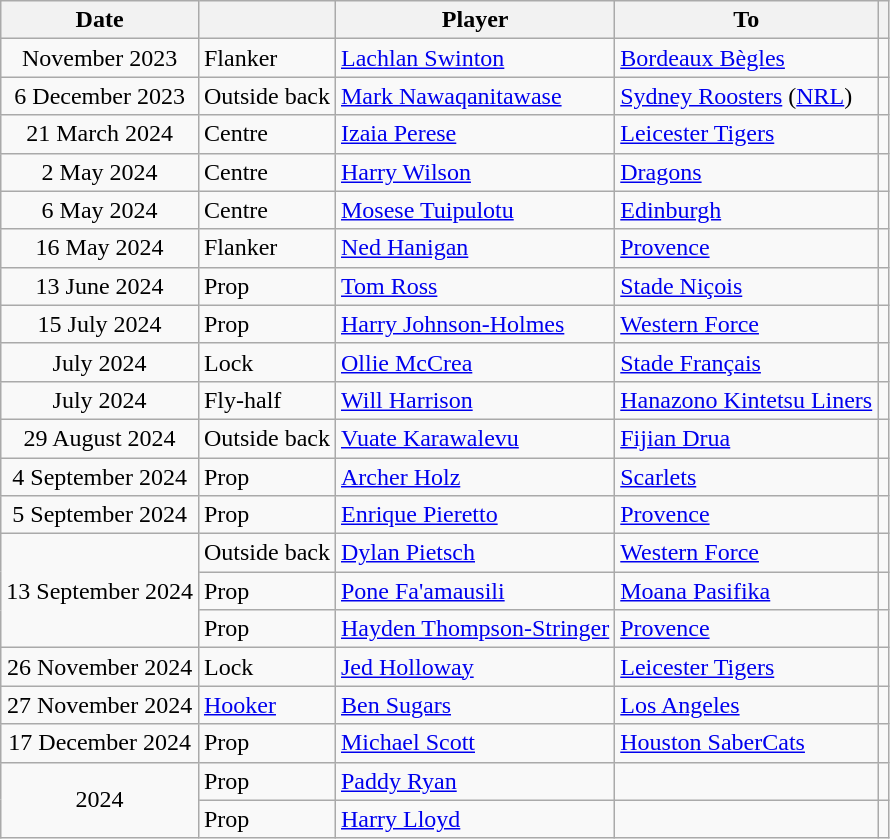<table class="wikitable">
<tr>
<th>Date</th>
<th></th>
<th>Player</th>
<th>To</th>
<th></th>
</tr>
<tr>
<td align=center>November 2023</td>
<td>Flanker</td>
<td> <a href='#'>Lachlan Swinton</a></td>
<td> <a href='#'>Bordeaux Bègles</a></td>
<td align=center></td>
</tr>
<tr>
<td align=center>6 December 2023</td>
<td>Outside back</td>
<td> <a href='#'>Mark Nawaqanitawase</a></td>
<td> <a href='#'>Sydney Roosters</a> (<a href='#'>NRL</a>)</td>
<td align=center></td>
</tr>
<tr>
<td align=center>21 March 2024</td>
<td>Centre</td>
<td> <a href='#'>Izaia Perese</a></td>
<td> <a href='#'>Leicester Tigers</a></td>
<td align=center></td>
</tr>
<tr>
<td align=center>2 May 2024</td>
<td>Centre</td>
<td> <a href='#'>Harry Wilson</a></td>
<td> <a href='#'>Dragons</a></td>
<td align=center></td>
</tr>
<tr>
<td align=center>6 May 2024</td>
<td>Centre</td>
<td> <a href='#'>Mosese Tuipulotu</a></td>
<td> <a href='#'>Edinburgh</a></td>
<td align=center></td>
</tr>
<tr>
<td align=center>16 May 2024</td>
<td>Flanker</td>
<td> <a href='#'>Ned Hanigan</a></td>
<td> <a href='#'>Provence</a></td>
<td align=center></td>
</tr>
<tr>
<td align=center>13 June 2024</td>
<td>Prop</td>
<td> <a href='#'>Tom Ross</a></td>
<td> <a href='#'>Stade Niçois</a></td>
<td align=center></td>
</tr>
<tr>
<td align=center>15 July 2024</td>
<td>Prop</td>
<td> <a href='#'>Harry Johnson-Holmes</a></td>
<td> <a href='#'>Western Force</a></td>
<td align=center></td>
</tr>
<tr>
<td align=center>July 2024</td>
<td>Lock</td>
<td> <a href='#'>Ollie McCrea</a></td>
<td> <a href='#'>Stade Français</a></td>
<td align=center></td>
</tr>
<tr>
<td align=center>July 2024</td>
<td>Fly-half</td>
<td> <a href='#'>Will Harrison</a></td>
<td> <a href='#'>Hanazono Kintetsu Liners</a></td>
<td align=center></td>
</tr>
<tr>
<td align=center>29 August 2024</td>
<td>Outside back</td>
<td> <a href='#'>Vuate Karawalevu</a></td>
<td> <a href='#'>Fijian Drua</a></td>
<td align=center></td>
</tr>
<tr>
<td align=center>4 September 2024</td>
<td>Prop</td>
<td> <a href='#'>Archer Holz</a></td>
<td> <a href='#'>Scarlets</a></td>
<td align=center></td>
</tr>
<tr>
<td align=center>5 September 2024</td>
<td>Prop</td>
<td> <a href='#'>Enrique Pieretto</a></td>
<td> <a href='#'>Provence</a></td>
<td align=center></td>
</tr>
<tr>
<td align=center rowspan=3>13 September 2024</td>
<td>Outside back</td>
<td> <a href='#'>Dylan Pietsch</a></td>
<td> <a href='#'>Western Force</a></td>
<td align=center></td>
</tr>
<tr>
<td>Prop</td>
<td> <a href='#'>Pone Fa'amausili</a></td>
<td> <a href='#'>Moana Pasifika</a></td>
<td align=center></td>
</tr>
<tr>
<td>Prop</td>
<td> <a href='#'>Hayden Thompson-Stringer</a></td>
<td> <a href='#'>Provence</a></td>
<td align=center></td>
</tr>
<tr>
<td align=center>26 November 2024</td>
<td>Lock</td>
<td> <a href='#'>Jed Holloway</a></td>
<td> <a href='#'>Leicester Tigers</a></td>
<td align=center></td>
</tr>
<tr>
<td align=center>27 November 2024</td>
<td><a href='#'>Hooker</a></td>
<td> <a href='#'>Ben Sugars</a></td>
<td> <a href='#'>Los Angeles</a></td>
<td align=center></td>
</tr>
<tr>
<td align=center>17 December 2024</td>
<td>Prop</td>
<td> <a href='#'>Michael Scott</a></td>
<td> <a href='#'>Houston SaberCats</a></td>
<td align=center></td>
</tr>
<tr>
<td align=center rowspan=9>2024</td>
<td>Prop</td>
<td> <a href='#'>Paddy Ryan</a></td>
<td></td>
<td align=center></td>
</tr>
<tr>
<td>Prop</td>
<td> <a href='#'>Harry Lloyd</a></td>
<td></td>
<td align=center></td>
</tr>
</table>
